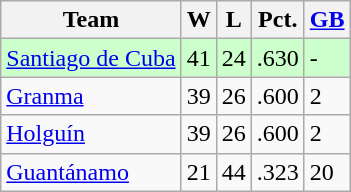<table class="wikitable">
<tr>
<th>Team</th>
<th>W</th>
<th>L</th>
<th>Pct.</th>
<th><a href='#'>GB</a></th>
</tr>
<tr style="background-color:#ccffcc;">
<td><a href='#'>Santiago de Cuba</a></td>
<td>41</td>
<td>24</td>
<td>.630</td>
<td>-</td>
</tr>
<tr>
<td><a href='#'>Granma</a></td>
<td>39</td>
<td>26</td>
<td>.600</td>
<td>2</td>
</tr>
<tr>
<td><a href='#'>Holguín</a></td>
<td>39</td>
<td>26</td>
<td>.600</td>
<td>2</td>
</tr>
<tr>
<td><a href='#'>Guantánamo</a></td>
<td>21</td>
<td>44</td>
<td>.323</td>
<td>20</td>
</tr>
</table>
